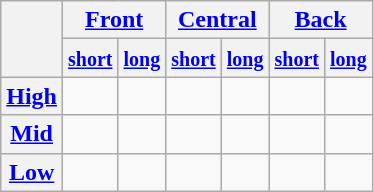<table class="wikitable">
<tr>
<th rowspan="2"></th>
<th colspan="2" style="text-align: center;"><a href='#'>Front</a></th>
<th colspan="2" style="text-align: center;"><a href='#'>Central</a></th>
<th colspan="2" style="text-align: center;"><a href='#'>Back</a></th>
</tr>
<tr>
<th style="text-align: center;"><a href='#'><strong><small>short</small></strong></a></th>
<th style="text-align: center;"><a href='#'><strong><small>long</small></strong></a></th>
<th style="text-align: center;"><a href='#'><strong><small>short</small></strong></a></th>
<th style="text-align: center;"><a href='#'><strong><small>long</small></strong></a></th>
<th style="text-align: center;"><a href='#'><strong><small>short</small></strong></a></th>
<th style="text-align: center;"><a href='#'><strong><small>long</small></strong></a></th>
</tr>
<tr>
<th><a href='#'><strong>High</strong></a></th>
<td style="text-align: center;"></td>
<td style="text-align: center;"></td>
<td style="text-align: center;"></td>
<td style="text-align: center;"></td>
<td style="text-align: center;"></td>
<td style="text-align: center;"></td>
</tr>
<tr>
<th><a href='#'><strong>Mid</strong></a></th>
<td style="text-align: center;"></td>
<td style="text-align: center;"></td>
<td style="text-align: center;"></td>
<td style="text-align: center;"></td>
<td style="text-align: center;"></td>
<td style="text-align: center;"></td>
</tr>
<tr>
<th><a href='#'><strong>Low</strong></a></th>
<td style="text-align: center;"></td>
<td style="text-align: center;"></td>
<td style="text-align: center;"></td>
<td style="text-align: center;"></td>
<td style="text-align: center;"></td>
<td style="text-align: center;"></td>
</tr>
</table>
